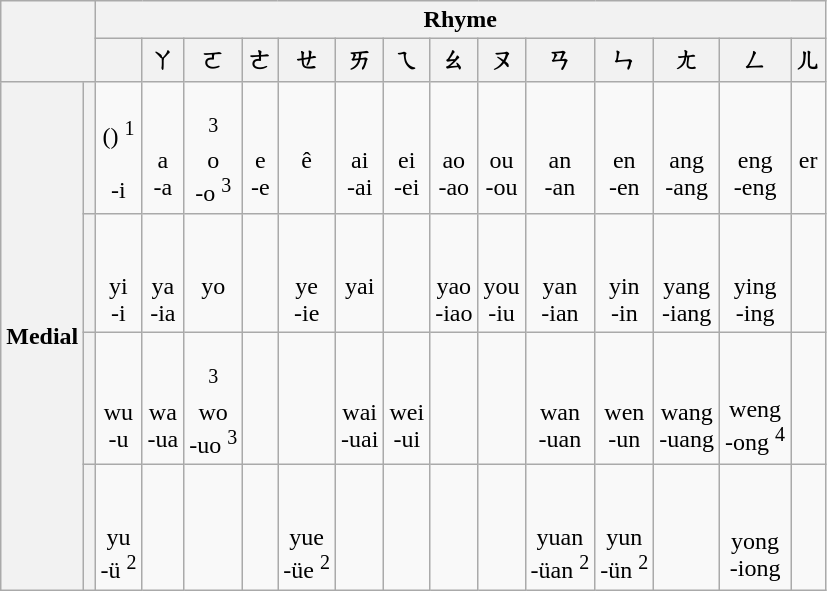<table class="wikitable" style="text-align:center;">
<tr>
<th rowspan=2 colspan=2></th>
<th colspan=14>Rhyme</th>
</tr>
<tr lang="zh-Bopo">
<th></th>
<th>ㄚ</th>
<th>ㄛ</th>
<th>ㄜ</th>
<th>ㄝ</th>
<th>ㄞ</th>
<th>ㄟ</th>
<th>ㄠ</th>
<th>ㄡ</th>
<th>ㄢ</th>
<th>ㄣ</th>
<th>ㄤ</th>
<th>ㄥ</th>
<th>ㄦ</th>
</tr>
<tr>
<th rowspan=4>Medial</th>
<th></th>
<td><br>() <sup>1</sup><br><br>-i</td>
<td><br><br>a<br>-a</td>
<td><br> <sup>3</sup><br>o<br>-o <sup>3</sup></td>
<td><br><br>e<br>-e</td>
<td><br><br>ê<br> </td>
<td><br><br>ai<br>-ai</td>
<td><br><br>ei<br>-ei</td>
<td><br><br>ao<br>-ao</td>
<td><br><br>ou<br>-ou</td>
<td><br><br>an<br>-an</td>
<td><br><br>en<br>-en</td>
<td><br><br>ang<br>-ang</td>
<td><br><br>eng<br>-eng</td>
<td><br><br>er<br> </td>
</tr>
<tr>
<th></th>
<td><br><br>yi<br>-i</td>
<td><br><br>ya<br>-ia</td>
<td><br><br>yo<br> </td>
<td></td>
<td><br><br>ye<br>-ie</td>
<td><br><br>yai<br> </td>
<td></td>
<td><br><br>yao<br>-iao</td>
<td><br><br>you<br>-iu</td>
<td><br><br>yan<br>-ian</td>
<td><br><br>yin<br>-in</td>
<td><br><br>yang<br>-iang</td>
<td><br><br>ying<br>-ing</td>
<td></td>
</tr>
<tr>
<th></th>
<td><br><br>wu<br>-u</td>
<td><br><br>wa<br>-ua</td>
<td><br> <sup>3</sup><br>wo<br>-uo <sup>3</sup></td>
<td></td>
<td></td>
<td><br><br>wai<br>-uai</td>
<td><br><br>wei<br>-ui</td>
<td></td>
<td></td>
<td><br><br>wan<br>-uan</td>
<td><br><br>wen<br>-un</td>
<td><br><br>wang<br>-uang</td>
<td><br><br>weng<br>-ong <sup>4</sup></td>
<td></td>
</tr>
<tr>
<th></th>
<td><br><br>yu<br>-ü <sup>2</sup></td>
<td></td>
<td></td>
<td></td>
<td><br><br>yue<br>-üe <sup>2</sup></td>
<td></td>
<td></td>
<td></td>
<td></td>
<td><br><br>yuan<br>-üan <sup>2</sup></td>
<td><br><br>yun<br>-ün <sup>2</sup></td>
<td></td>
<td><br><br>yong<br>-iong</td>
<td></td>
</tr>
</table>
